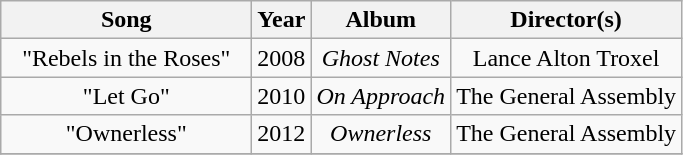<table class="wikitable plainrowheaders" style="text-align:center;" border="1">
<tr>
<th scope="col" width="160">Song</th>
<th scope="col">Year</th>
<th scope="col">Album</th>
<th scope="col">Director(s)</th>
</tr>
<tr>
<td>"Rebels in the Roses"</td>
<td>2008</td>
<td><em>Ghost Notes</em></td>
<td>Lance Alton Troxel</td>
</tr>
<tr>
<td>"Let Go"</td>
<td>2010</td>
<td><em>On Approach</em></td>
<td>The General Assembly</td>
</tr>
<tr>
<td>"Ownerless"</td>
<td>2012</td>
<td><em>Ownerless</em></td>
<td>The General Assembly</td>
</tr>
<tr>
</tr>
</table>
